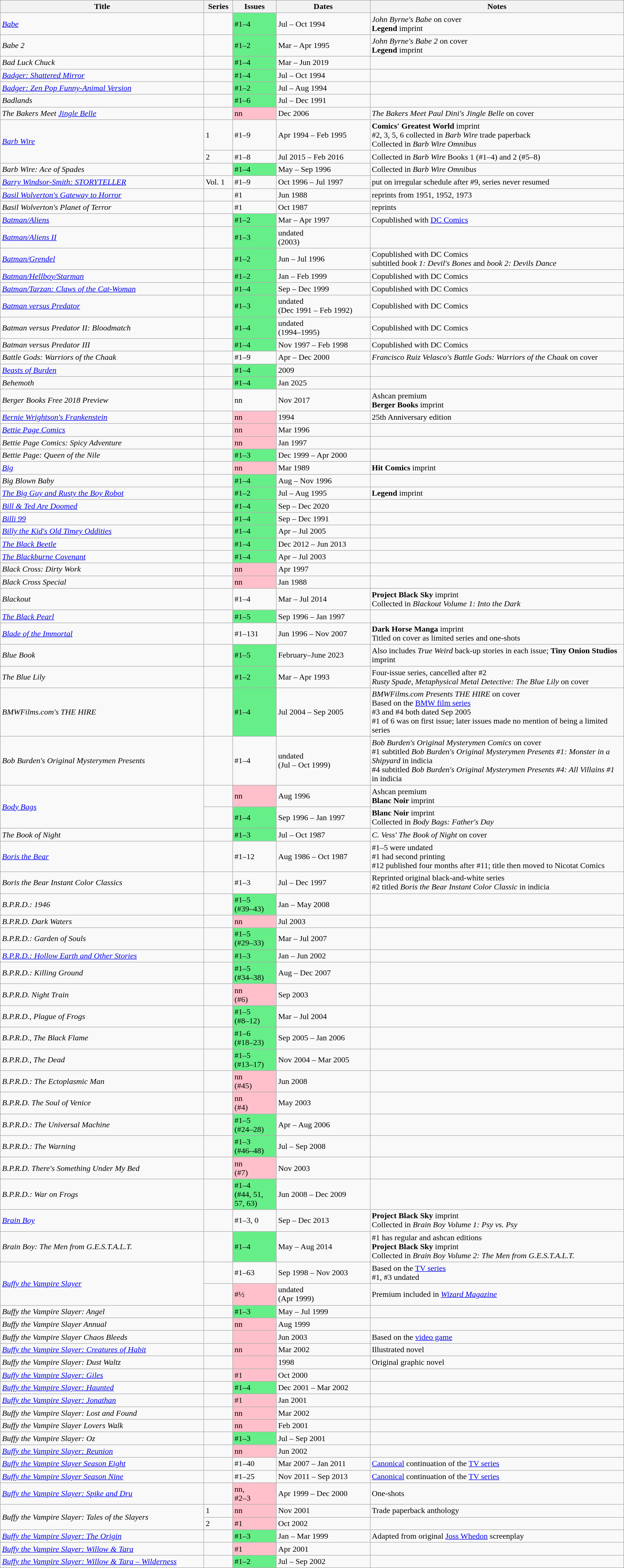<table class="wikitable">
<tr>
<th scope="col" style="width: 400px;">Title</th>
<th scope="col" style="width: 50px;">Series</th>
<th scope="col" style="width: 80px;">Issues</th>
<th scope="col" style="width: 180px;">Dates</th>
<th>Notes</th>
</tr>
<tr>
<td><em><a href='#'>Babe</a></em></td>
<td></td>
<td style="background:#66EE88;">#1–4</td>
<td>Jul – Oct 1994</td>
<td><em>John Byrne's Babe</em> on cover<br><strong>Legend</strong> imprint</td>
</tr>
<tr>
<td><em>Babe 2</em></td>
<td></td>
<td style="background:#66EE88;">#1–2</td>
<td>Mar – Apr 1995</td>
<td><em>John Byrne's Babe 2</em> on cover<br><strong>Legend</strong> imprint</td>
</tr>
<tr>
<td><em>Bad Luck Chuck</em></td>
<td></td>
<td style="background:#66EE88;">#1–4</td>
<td>Mar – Jun 2019</td>
<td></td>
</tr>
<tr>
<td><em><a href='#'>Badger: Shattered Mirror</a></em></td>
<td></td>
<td style="background:#66EE88;">#1–4</td>
<td>Jul – Oct 1994</td>
<td></td>
</tr>
<tr>
<td><em><a href='#'>Badger: Zen Pop Funny-Animal Version</a></em></td>
<td></td>
<td style="background:#66EE88;">#1–2</td>
<td>Jul – Aug 1994</td>
<td></td>
</tr>
<tr>
<td><em>Badlands</em></td>
<td></td>
<td style="background:#66EE88;">#1–6</td>
<td>Jul – Dec 1991</td>
<td></td>
</tr>
<tr>
<td><em>The Bakers Meet <a href='#'>Jingle Belle</a></em></td>
<td></td>
<td style="background:#FFC0CB;">nn</td>
<td>Dec 2006</td>
<td><em>The Bakers Meet Paul Dini's Jingle Belle</em> on cover</td>
</tr>
<tr>
<td rowspan="2"><em><a href='#'>Barb Wire</a></em></td>
<td>1</td>
<td>#1–9</td>
<td>Apr 1994 – Feb 1995</td>
<td><strong>Comics' Greatest World</strong> imprint<br>#2, 3, 5, 6 collected in <em>Barb Wire</em> trade paperback<br>Collected in <em>Barb Wire Omnibus</em></td>
</tr>
<tr>
<td>2</td>
<td>#1–8</td>
<td>Jul 2015 – Feb 2016</td>
<td>Collected in <em>Barb Wire</em> Books 1 (#1–4) and 2 (#5–8)</td>
</tr>
<tr>
<td><em>Barb Wire: Ace of Spades</em></td>
<td></td>
<td style="background:#66EE88;">#1–4</td>
<td>May – Sep 1996</td>
<td>Collected in <em>Barb Wire Omnibus</em></td>
</tr>
<tr>
<td><em><a href='#'> Barry Windsor-Smith: STORYTELLER</a></em></td>
<td>Vol. 1</td>
<td>#1–9</td>
<td>Oct 1996 – Jul 1997</td>
<td>put on irregular schedule after #9, series never resumed</td>
</tr>
<tr>
<td><em><a href='#'>Basil Wolverton's Gateway to Horror</a></em></td>
<td></td>
<td>#1</td>
<td>Jun 1988</td>
<td>reprints from 1951, 1952, 1973</td>
</tr>
<tr>
<td><em>Basil Wolverton's Planet of Terror</em></td>
<td></td>
<td>#1</td>
<td>Oct 1987</td>
<td>reprints</td>
</tr>
<tr>
<td><em><a href='#'>Batman/Aliens</a></em></td>
<td></td>
<td style="background:#66EE88;">#1–2</td>
<td>Mar – Apr 1997</td>
<td>Copublished with <a href='#'>DC Comics</a></td>
</tr>
<tr>
<td><em><a href='#'>Batman/Aliens II</a></em></td>
<td></td>
<td style="background:#66EE88;">#1–3</td>
<td>undated<br>(2003)</td>
<td></td>
</tr>
<tr>
<td><em><a href='#'>Batman/Grendel</a></em></td>
<td></td>
<td style="background:#66EE88;">#1–2</td>
<td>Jun – Jul 1996</td>
<td>Copublished with DC Comics<br>subtitled <em>book 1: Devil's Bones</em> and <em>book 2: Devils Dance</em></td>
</tr>
<tr>
<td><em><a href='#'>Batman/Hellboy/Starman</a></em></td>
<td></td>
<td style="background:#66EE88;">#1–2</td>
<td>Jan – Feb 1999</td>
<td>Copublished with DC Comics</td>
</tr>
<tr>
<td><em><a href='#'>Batman/Tarzan: Claws of the Cat-Woman</a></em></td>
<td></td>
<td style="background:#66EE88;">#1–4</td>
<td>Sep – Dec 1999</td>
<td>Copublished with DC Comics</td>
</tr>
<tr>
<td><em><a href='#'>Batman versus Predator</a></em></td>
<td></td>
<td style="background:#66EE88;">#1–3</td>
<td>undated<br>(Dec 1991 – Feb 1992)</td>
<td>Copublished with DC Comics</td>
</tr>
<tr>
<td><em>Batman versus Predator II: Bloodmatch</em></td>
<td></td>
<td style="background:#66EE88;">#1–4</td>
<td>undated<br>(1994–1995)</td>
<td>Copublished with DC Comics</td>
</tr>
<tr>
<td><em>Batman versus Predator III</em></td>
<td></td>
<td style="background:#66EE88;">#1–4</td>
<td>Nov 1997 – Feb 1998</td>
<td>Copublished with DC Comics</td>
</tr>
<tr>
<td><em>Battle Gods: Warriors of the Chaak</em></td>
<td></td>
<td>#1–9</td>
<td>Apr – Dec 2000</td>
<td><em>Francisco Ruiz Velasco's Battle Gods: Warriors of the Chaak</em> on cover</td>
</tr>
<tr>
<td><em><a href='#'>Beasts of Burden</a></em></td>
<td></td>
<td style="background:#66EE88;">#1–4</td>
<td>2009</td>
<td></td>
</tr>
<tr>
<td><em>Behemoth</em></td>
<td></td>
<td style="background:#66EE88;">#1–4</td>
<td>Jan 2025</td>
<td></td>
</tr>
<tr>
<td><em>Berger Books Free 2018 Preview</em></td>
<td></td>
<td>nn</td>
<td>Nov 2017</td>
<td>Ashcan premium<br><strong>Berger Books</strong> imprint</td>
</tr>
<tr>
<td><em><a href='#'>Bernie Wrightson's Frankenstein</a></em></td>
<td></td>
<td style="background:#FFC0CB;">nn</td>
<td>1994</td>
<td>25th Anniversary edition</td>
</tr>
<tr>
<td><em><a href='#'>Bettie Page Comics</a></em></td>
<td></td>
<td style="background:#FFC0CB;">nn</td>
<td>Mar 1996</td>
<td></td>
</tr>
<tr>
<td><em>Bettie Page Comics: Spicy Adventure</em></td>
<td></td>
<td style="background:#FFC0CB;">nn</td>
<td>Jan 1997</td>
<td></td>
</tr>
<tr>
<td><em>Bettie Page: Queen of the Nile</em></td>
<td></td>
<td style="background:#66EE88;">#1–3</td>
<td>Dec 1999 – Apr 2000</td>
<td></td>
</tr>
<tr>
<td><em><a href='#'>Big</a></em></td>
<td></td>
<td style="background:#FFC0CB;">nn</td>
<td>Mar 1989</td>
<td><strong>Hit Comics</strong> imprint</td>
</tr>
<tr>
<td><em>Big Blown Baby</em></td>
<td></td>
<td style="background:#66EE88;">#1–4</td>
<td>Aug – Nov 1996</td>
<td></td>
</tr>
<tr>
<td><em><a href='#'>The Big Guy and Rusty the Boy Robot</a></em></td>
<td></td>
<td style="background:#66EE88;">#1–2</td>
<td>Jul – Aug 1995</td>
<td><strong>Legend</strong> imprint</td>
</tr>
<tr>
<td><em><a href='#'>Bill & Ted Are Doomed</a></em></td>
<td></td>
<td style="background:#66EE88;">#1–4</td>
<td>Sep – Dec 2020</td>
<td></td>
</tr>
<tr>
<td><em><a href='#'>Billi 99</a></em></td>
<td></td>
<td style="background:#66EE88;">#1–4</td>
<td>Sep – Dec 1991</td>
<td></td>
</tr>
<tr>
<td><em><a href='#'>Billy the Kid's Old Timey Oddities</a></em></td>
<td></td>
<td style="background:#66EE88;">#1–4</td>
<td>Apr – Jul 2005</td>
<td></td>
</tr>
<tr>
<td><em><a href='#'>The Black Beetle</a></em></td>
<td></td>
<td style="background:#66EE88;">#1–4</td>
<td>Dec 2012 – Jun 2013</td>
<td></td>
</tr>
<tr>
<td><em><a href='#'>The Blackburne Covenant</a></em></td>
<td></td>
<td style="background:#66EE88;">#1–4</td>
<td>Apr – Jul 2003</td>
<td></td>
</tr>
<tr>
<td><em>Black Cross: Dirty Work</em></td>
<td></td>
<td style="background:#FFC0CB;">nn</td>
<td>Apr 1997</td>
<td></td>
</tr>
<tr>
<td><em>Black Cross Special</em></td>
<td></td>
<td style="background:#FFC0CB;">nn</td>
<td>Jan 1988</td>
<td></td>
</tr>
<tr>
<td><em>Blackout</em></td>
<td></td>
<td>#1–4</td>
<td>Mar – Jul 2014</td>
<td><strong>Project Black Sky</strong> imprint<br>Collected in <em>Blackout Volume 1: Into the Dark</em></td>
</tr>
<tr>
<td><em><a href='#'>The Black Pearl</a></em></td>
<td></td>
<td style="background:#66EE88;">#1–5</td>
<td>Sep 1996 – Jan 1997</td>
<td></td>
</tr>
<tr>
<td><em><a href='#'>Blade of the Immortal</a></em></td>
<td></td>
<td>#1–131</td>
<td>Jun 1996 – Nov 2007</td>
<td><strong>Dark Horse Manga</strong> imprint<br>Titled on cover as limited series and one-shots</td>
</tr>
<tr>
<td><em>Blue Book</em></td>
<td></td>
<td style="background:#66EE88;">#1–5</td>
<td>February–June 2023</td>
<td>Also includes <em>True Weird</em> back-up stories in each issue; <strong>Tiny Onion Studios</strong> imprint</td>
</tr>
<tr>
<td><em>The Blue Lily</em></td>
<td></td>
<td style="background:#66EE88;">#1–2</td>
<td>Mar – Apr 1993</td>
<td>Four-issue series, cancelled after #2<br><em>Rusty Spade, Metaphysical Metal Detective: The Blue Lily</em> on cover</td>
</tr>
<tr>
<td><em>BMWFilms.com's THE HIRE</em></td>
<td></td>
<td style="background:#66EE88;">#1–4</td>
<td>Jul 2004 – Sep 2005</td>
<td><em>BMWFilms.com Presents THE HIRE</em> on cover<br>Based on the <a href='#'>BMW film series</a><br>#3 and #4 both dated Sep 2005<br>#1 of 6 was on first issue; later issues made no mention of being a limited series</td>
</tr>
<tr>
<td><em>Bob Burden's Original Mysterymen Presents</em></td>
<td></td>
<td>#1–4</td>
<td>undated<br>(Jul – Oct 1999)</td>
<td><em>Bob Burden's Original Mysterymen Comics</em> on cover<br>#1 subtitled <em>Bob Burden's Original Mysterymen Presents #1: Monster in a Shipyard</em> in indicia<br>#4 subtitled <em>Bob Burden's Original Mysterymen Presents #4: All Villains #1</em> in indicia</td>
</tr>
<tr>
<td rowspan="2"><em><a href='#'>Body Bags</a></em></td>
<td></td>
<td style="background:#FFC0CB;">nn</td>
<td>Aug 1996</td>
<td>Ashcan premium<br><strong>Blanc Noir</strong> imprint</td>
</tr>
<tr>
<td></td>
<td style="background:#66EE88;">#1–4</td>
<td>Sep 1996 – Jan 1997</td>
<td><strong>Blanc Noir</strong> imprint<br>Collected in <em>Body Bags: Father's Day</em></td>
</tr>
<tr>
<td><em>The Book of Night</em></td>
<td></td>
<td style="background:#66EE88;">#1–3</td>
<td>Jul – Oct 1987</td>
<td><em>C. Vess' The Book of Night</em> on cover</td>
</tr>
<tr>
<td><em><a href='#'>Boris the Bear</a></em></td>
<td></td>
<td>#1–12</td>
<td>Aug 1986 – Oct 1987</td>
<td>#1–5 were undated<br>#1 had second printing<br>#12 published four months after #11; title then moved to Nicotat Comics</td>
</tr>
<tr>
<td><em>Boris the Bear Instant Color Classics</em></td>
<td></td>
<td>#1–3</td>
<td>Jul – Dec 1997</td>
<td>Reprinted original black-and-white series<br>#2 titled <em>Boris the Bear Instant Color Classic</em> in indicia</td>
</tr>
<tr>
<td><em>B.P.R.D.: 1946</em></td>
<td></td>
<td style="background:#66EE88;">#1–5<br>(#39–43)</td>
<td>Jan – May 2008</td>
<td></td>
</tr>
<tr>
<td><em>B.P.R.D. Dark Waters</em></td>
<td></td>
<td style="background:#FFC0CB;">nn</td>
<td>Jul 2003</td>
<td></td>
</tr>
<tr>
<td><em>B.P.R.D.: Garden of Souls</em></td>
<td></td>
<td style="background:#66EE88;">#1–5<br>(#29–33)</td>
<td>Mar – Jul 2007</td>
<td></td>
</tr>
<tr>
<td><em><a href='#'>B.P.R.D.: Hollow Earth and Other Stories</a></em></td>
<td></td>
<td style="background:#66EE88;">#1–3</td>
<td>Jan – Jun 2002</td>
<td></td>
</tr>
<tr>
<td><em>B.P.R.D.: Killing Ground</em></td>
<td></td>
<td style="background:#66EE88;">#1–5<br>(#34–38)</td>
<td>Aug – Dec 2007</td>
<td></td>
</tr>
<tr>
<td><em>B.P.R.D. Night Train</em></td>
<td></td>
<td style="background:#FFC0CB;">nn<br>(#6)</td>
<td>Sep 2003</td>
<td></td>
</tr>
<tr>
<td><em>B.P.R.D., Plague of Frogs</em></td>
<td></td>
<td style="background:#66EE88;">#1–5<br>(#8–12)</td>
<td>Mar – Jul 2004</td>
<td></td>
</tr>
<tr>
<td><em>B.P.R.D., The Black Flame</em></td>
<td></td>
<td style="background:#66EE88;">#1–6<br>(#18–23)</td>
<td>Sep 2005 – Jan 2006</td>
<td></td>
</tr>
<tr>
<td><em>B.P.R.D., The Dead</em></td>
<td></td>
<td style="background:#66EE88;">#1–5<br>(#13–17)</td>
<td>Nov 2004 – Mar 2005</td>
<td></td>
</tr>
<tr>
<td><em>B.P.R.D.: The Ectoplasmic Man</em></td>
<td></td>
<td style="background:#FFC0CB;">nn<br>(#45)</td>
<td>Jun 2008</td>
<td></td>
</tr>
<tr>
<td><em>B.P.R.D. The Soul of Venice</em></td>
<td></td>
<td style="background:#FFC0CB;">nn<br>(#4)</td>
<td>May 2003</td>
<td></td>
</tr>
<tr>
<td><em>B.P.R.D.: The Universal Machine</em></td>
<td></td>
<td style="background:#66EE88;">#1–5<br>(#24–28)</td>
<td>Apr – Aug 2006</td>
<td></td>
</tr>
<tr>
<td><em>B.P.R.D.: The Warning</em></td>
<td></td>
<td style="background:#66EE88;">#1–3<br>(#46–48)</td>
<td>Jul – Sep 2008</td>
<td></td>
</tr>
<tr>
<td><em>B.P.R.D. There's Something Under My Bed</em></td>
<td></td>
<td style="background:#FFC0CB;">nn<br>(#7)</td>
<td>Nov 2003</td>
<td></td>
</tr>
<tr>
<td><em>B.P.R.D.: War on Frogs</em></td>
<td></td>
<td style="background:#66EE88;">#1–4<br>(#44, 51,<br>57, 63)</td>
<td>Jun 2008 – Dec 2009</td>
<td></td>
</tr>
<tr>
<td><em><a href='#'>Brain Boy</a></em></td>
<td></td>
<td>#1–3, 0</td>
<td>Sep – Dec 2013</td>
<td><strong>Project Black Sky</strong> imprint<br>Collected in <em>Brain Boy Volume 1: Psy vs. Psy</em></td>
</tr>
<tr>
<td><em>Brain Boy: The Men from G.E.S.T.A.L.T.</em></td>
<td></td>
<td style="background:#66EE88;">#1–4</td>
<td>May – Aug 2014</td>
<td>#1 has regular and ashcan editions<br><strong>Project Black Sky</strong> imprint<br>Collected in <em>Brain Boy Volume 2: The Men from G.E.S.T.A.L.T.</em></td>
</tr>
<tr>
<td rowspan="2"><em><a href='#'>Buffy the Vampire Slayer</a></em></td>
<td></td>
<td>#1–63</td>
<td>Sep 1998 – Nov 2003</td>
<td>Based on the <a href='#'>TV series</a><br>#1, #3 undated</td>
</tr>
<tr>
<td></td>
<td style="background:#FFC0CB;">#½</td>
<td>undated<br>(Apr 1999)</td>
<td>Premium included in <em><a href='#'>Wizard Magazine</a></em></td>
</tr>
<tr>
<td><em>Buffy the Vampire Slayer: Angel</em></td>
<td></td>
<td style="background:#66EE88;">#1–3</td>
<td>May – Jul 1999</td>
<td></td>
</tr>
<tr>
<td><em>Buffy the Vampire Slayer Annual</em></td>
<td></td>
<td style="background:#FFC0CB;">nn</td>
<td>Aug 1999</td>
<td></td>
</tr>
<tr>
<td><em>Buffy the Vampire Slayer Chaos Bleeds</em></td>
<td></td>
<td style="background:#FFC0CB;"></td>
<td>Jun 2003</td>
<td>Based on the <a href='#'>video game</a></td>
</tr>
<tr>
<td><em><a href='#'>Buffy the Vampire Slayer: Creatures of Habit</a></em></td>
<td></td>
<td style="background:#FFC0CB;">nn</td>
<td>Mar 2002</td>
<td>Illustrated novel</td>
</tr>
<tr>
<td><em>Buffy the Vampire Slayer: Dust Waltz</em></td>
<td></td>
<td style="background:#FFC0CB;"></td>
<td>1998</td>
<td>Original graphic novel</td>
</tr>
<tr>
<td><em><a href='#'>Buffy the Vampire Slayer: Giles</a></em></td>
<td></td>
<td style="background:#FFC0CB;">#1</td>
<td>Oct 2000</td>
<td></td>
</tr>
<tr>
<td><em><a href='#'>Buffy the Vampire Slayer: Haunted</a></em></td>
<td></td>
<td style="background:#66EE88;">#1–4</td>
<td>Dec 2001 – Mar 2002</td>
<td></td>
</tr>
<tr>
<td><em><a href='#'>Buffy the Vampire Slayer: Jonathan</a></em></td>
<td></td>
<td style="background:#FFC0CB;">#1</td>
<td>Jan 2001</td>
<td></td>
</tr>
<tr>
<td><em>Buffy the Vampire Slayer: Lost and Found</em></td>
<td></td>
<td style="background:#FFC0CB;">nn</td>
<td>Mar 2002</td>
<td></td>
</tr>
<tr>
<td><em>Buffy the Vampire Slayer Lovers Walk</em></td>
<td></td>
<td style="background:#FFC0CB;">nn</td>
<td>Feb 2001</td>
<td></td>
</tr>
<tr>
<td><em>Buffy the Vampire Slayer: Oz</em></td>
<td></td>
<td style="background:#66EE88;">#1–3</td>
<td>Jul – Sep 2001</td>
<td></td>
</tr>
<tr>
<td><em><a href='#'>Buffy the Vampire Slayer: Reunion</a></em></td>
<td></td>
<td style="background:#FFC0CB;">nn</td>
<td>Jun 2002</td>
<td></td>
</tr>
<tr>
<td><em><a href='#'>Buffy the Vampire Slayer Season Eight</a></em></td>
<td></td>
<td>#1–40</td>
<td>Mar 2007 – Jan 2011</td>
<td><a href='#'>Canonical</a> continuation of the <a href='#'>TV series</a></td>
</tr>
<tr>
<td><em><a href='#'>Buffy the Vampire Slayer Season Nine</a></em></td>
<td></td>
<td>#1–25</td>
<td>Nov 2011 – Sep 2013</td>
<td><a href='#'>Canonical</a> continuation of the <a href='#'>TV series</a></td>
</tr>
<tr>
<td><em><a href='#'>Buffy the Vampire Slayer: Spike and Dru</a></em></td>
<td></td>
<td style="background:#FFC0CB;">nn,<br>#2–3</td>
<td>Apr 1999 – Dec 2000</td>
<td>One-shots</td>
</tr>
<tr>
<td rowspan="2"><em>Buffy the Vampire Slayer: Tales of the Slayers</em></td>
<td>1</td>
<td style="background:#FFC0CB;">nn</td>
<td>Nov 2001</td>
<td>Trade paperback anthology</td>
</tr>
<tr>
<td>2</td>
<td style="background:#FFC0CB;">#1</td>
<td>Oct 2002</td>
<td></td>
</tr>
<tr>
<td><em><a href='#'>Buffy the Vampire Slayer: The Origin</a></em></td>
<td></td>
<td style="background:#66EE88;">#1–3</td>
<td>Jan – Mar 1999</td>
<td>Adapted from original <a href='#'>Joss Whedon</a> screenplay</td>
</tr>
<tr>
<td><em><a href='#'>Buffy the Vampire Slayer: Willow & Tara</a></em></td>
<td></td>
<td style="background:#FFC0CB;">#1</td>
<td>Apr 2001</td>
<td></td>
</tr>
<tr>
<td><em><a href='#'>Buffy the Vampire Slayer: Willow & Tara – Wilderness</a></em></td>
<td></td>
<td style="background:#66EE88;">#1–2</td>
<td>Jul – Sep 2002</td>
<td></td>
</tr>
</table>
